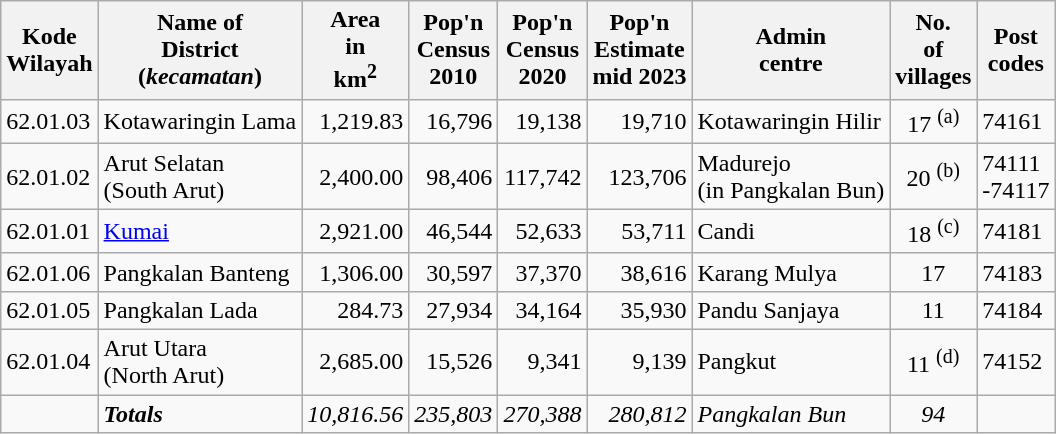<table class="sortable wikitable">
<tr>
<th>Kode <br>Wilayah</th>
<th>Name of<br>District<br>(<em>kecamatan</em>)</th>
<th>Area <br> in<br> km<sup>2</sup></th>
<th>Pop'n<br>Census<br>2010</th>
<th>Pop'n<br>Census<br>2020</th>
<th>Pop'n<br>Estimate<br>mid 2023</th>
<th>Admin<br>centre</th>
<th>No.<br> of<br>villages</th>
<th>Post<br>codes</th>
</tr>
<tr>
<td>62.01.03</td>
<td>Kotawaringin Lama </td>
<td align="right">1,219.83</td>
<td align="right">16,796</td>
<td align="right">19,138</td>
<td align="right">19,710</td>
<td>Kotawaringin Hilir</td>
<td align="center">17 <sup>(a)</sup></td>
<td>74161</td>
</tr>
<tr>
<td>62.01.02</td>
<td>Arut Selatan  <br>(South Arut)</td>
<td align="right">2,400.00</td>
<td align="right">98,406</td>
<td align="right">117,742</td>
<td align="right">123,706</td>
<td>Madurejo <br>(in Pangkalan Bun)</td>
<td align="center">20 <sup>(b)</sup></td>
<td>74111<br>-74117</td>
</tr>
<tr>
<td>62.01.01</td>
<td><a href='#'>Kumai</a></td>
<td align="right">2,921.00</td>
<td align="right">46,544</td>
<td align="right">52,633</td>
<td align="right">53,711</td>
<td>Candi</td>
<td align="center">18 <sup>(c)</sup></td>
<td>74181</td>
</tr>
<tr>
<td>62.01.06</td>
<td>Pangkalan Banteng </td>
<td align="right">1,306.00</td>
<td align="right">30,597</td>
<td align="right">37,370</td>
<td align="right">38,616</td>
<td>Karang Mulya</td>
<td align="center">17</td>
<td>74183</td>
</tr>
<tr>
<td>62.01.05</td>
<td>Pangkalan Lada </td>
<td align="right">284.73</td>
<td align="right">27,934</td>
<td align="right">34,164</td>
<td align="right">35,930</td>
<td>Pandu Sanjaya</td>
<td align="center">11</td>
<td>74184</td>
</tr>
<tr>
<td>62.01.04</td>
<td>Arut Utara <br>(North Arut)</td>
<td align="right">2,685.00</td>
<td align="right">15,526</td>
<td align="right">9,341</td>
<td align="right">9,139</td>
<td>Pangkut</td>
<td align="center">11 <sup>(d)</sup></td>
<td>74152</td>
</tr>
<tr>
<td></td>
<td><strong><em>Totals</em></strong></td>
<td align="right"><em>10,816.56</em></td>
<td align="right"><em>235,803</em></td>
<td align="right"><em>270,388</em></td>
<td align="right"><em>280,812</em></td>
<td><em>Pangkalan Bun</em></td>
<td align="center"><em>94</em></td>
<td></td>
</tr>
</table>
